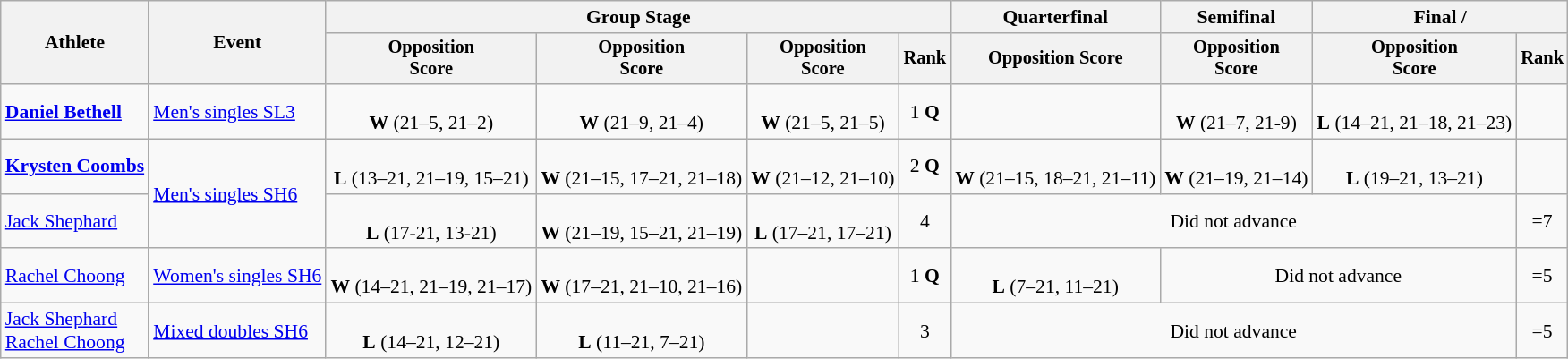<table class="wikitable" style="font-size:90%; text-align:center">
<tr>
<th rowspan=2>Athlete</th>
<th rowspan=2>Event</th>
<th colspan=4>Group Stage</th>
<th>Quarterfinal</th>
<th>Semifinal</th>
<th colspan=2>Final / </th>
</tr>
<tr style="font-size:95%">
<th>Opposition<br>Score</th>
<th>Opposition<br>Score</th>
<th>Opposition<br>Score</th>
<th>Rank</th>
<th>Opposition Score</th>
<th>Opposition<br>Score</th>
<th>Opposition<br>Score</th>
<th>Rank</th>
</tr>
<tr>
<td style="text-align:left"><strong><a href='#'>Daniel Bethell</a></strong></td>
<td style="text-align:left"><a href='#'>Men's singles SL3</a></td>
<td><br><strong>W</strong> (21–5, 21–2)</td>
<td><br><strong>W</strong> (21–9, 21–4)</td>
<td><br><strong>W</strong> (21–5, 21–5)</td>
<td>1 <strong>Q</strong></td>
<td></td>
<td><br><strong>W</strong> (21–7, 21-9)</td>
<td><br><strong>L</strong> (14–21, 21–18, 21–23)</td>
<td></td>
</tr>
<tr>
<td style="text-align:left"><strong><a href='#'>Krysten Coombs</a></strong></td>
<td rowspan="2" style="text-align:left"><a href='#'>Men's singles SH6</a></td>
<td><br><strong>L</strong> (13–21, 21–19, 15–21)</td>
<td><br><strong>W</strong> (21–15, 17–21, 21–18)</td>
<td><br><strong>W</strong> (21–12, 21–10)</td>
<td>2 <strong>Q</strong></td>
<td><br><strong>W</strong> (21–15, 18–21, 21–11)</td>
<td><br><strong>W</strong> (21–19, 21–14)</td>
<td><br><strong>L</strong> (19–21, 13–21)</td>
<td></td>
</tr>
<tr>
<td style="text-align:left"><a href='#'>Jack Shephard</a></td>
<td><br><strong>L</strong> (17-21, 13-21)</td>
<td><br><strong>W</strong> (21–19, 15–21, 21–19)</td>
<td><br><strong>L</strong> (17–21, 17–21)</td>
<td>4</td>
<td colspan="3">Did not advance</td>
<td>=7</td>
</tr>
<tr>
<td style="text-align:left"><a href='#'>Rachel Choong</a></td>
<td style="text-align:left"><a href='#'>Women's singles SH6</a></td>
<td><br><strong>W</strong> (14–21, 21–19, 21–17)</td>
<td><br><strong>W</strong> (17–21, 21–10, 21–16)</td>
<td></td>
<td>1 <strong>Q</strong></td>
<td><br><strong>L</strong> (7–21, 11–21)</td>
<td colspan="2">Did not advance</td>
<td>=5</td>
</tr>
<tr>
<td style="text-align:left"><a href='#'>Jack Shephard</a><br><a href='#'>Rachel Choong</a></td>
<td style="text-align:left"><a href='#'>Mixed doubles SH6</a></td>
<td><br><strong>L</strong> (14–21, 12–21)</td>
<td><br><strong>L</strong> (11–21, 7–21)</td>
<td></td>
<td>3</td>
<td colspan="3">Did not advance</td>
<td>=5</td>
</tr>
</table>
